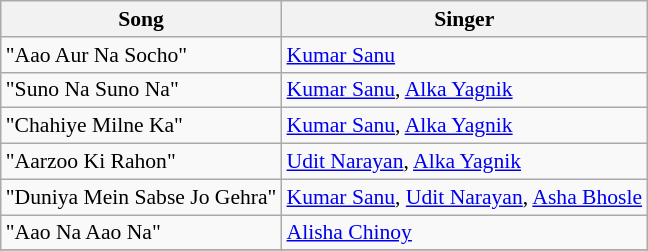<table class="wikitable" style="font-size:90%;">
<tr>
<th>Song</th>
<th>Singer</th>
</tr>
<tr>
<td>"Aao Aur Na Socho"</td>
<td><a href='#'>Kumar Sanu</a></td>
</tr>
<tr>
<td>"Suno Na Suno Na"</td>
<td><a href='#'>Kumar Sanu</a>, <a href='#'>Alka Yagnik</a></td>
</tr>
<tr>
<td>"Chahiye Milne Ka"</td>
<td><a href='#'>Kumar Sanu</a>, <a href='#'>Alka Yagnik</a></td>
</tr>
<tr>
<td>"Aarzoo Ki Rahon"</td>
<td><a href='#'>Udit Narayan</a>, <a href='#'>Alka Yagnik</a></td>
</tr>
<tr>
<td>"Duniya Mein Sabse Jo Gehra"</td>
<td><a href='#'>Kumar Sanu</a>, <a href='#'>Udit Narayan</a>, <a href='#'>Asha Bhosle</a></td>
</tr>
<tr>
<td>"Aao Na Aao Na"</td>
<td><a href='#'>Alisha Chinoy</a></td>
</tr>
<tr>
</tr>
</table>
